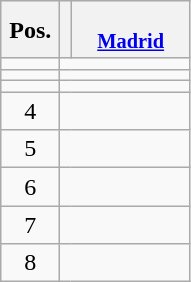<table class="wikitable sortable" style="text-align:center;">
<tr bgcolor="#efefef">
<th style="width:2em;">Pos.</th>
<th></th>
<th style="width:5.2em;;font-size:85%;vertical-align:top;padding-left:4px;;padding-right:4px;;"><br><a href='#'>Madrid</a></th>
</tr>
<tr>
<td></td>
<td colspan="2" align="left"></td>
</tr>
<tr>
<td></td>
<td colspan="2" align="left"></td>
</tr>
<tr>
<td></td>
<td colspan="2" align="left"></td>
</tr>
<tr>
<td>4</td>
<td colspan="2" align="left"></td>
</tr>
<tr>
<td>5</td>
<td colspan="2" align="left"></td>
</tr>
<tr>
<td>6</td>
<td colspan="2" align="left"></td>
</tr>
<tr>
<td>7</td>
<td colspan="2" align="left"></td>
</tr>
<tr>
<td>8</td>
<td colspan="2" align="left"></td>
</tr>
</table>
